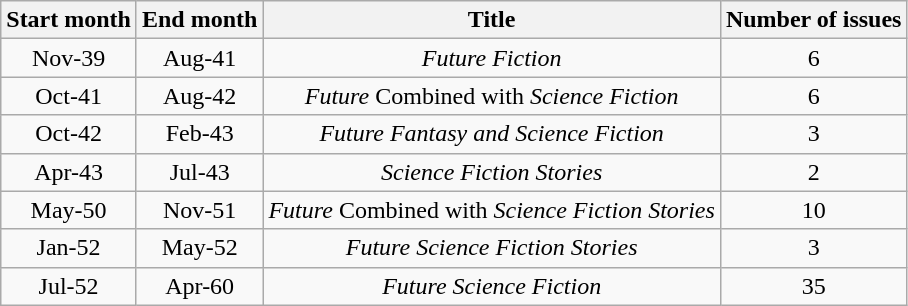<table class="wikitable" style="text-align: center;">
<tr>
<th>Start month</th>
<th>End month</th>
<th>Title</th>
<th>Number of issues</th>
</tr>
<tr>
<td>Nov-39</td>
<td>Aug-41</td>
<td><em>Future Fiction</em></td>
<td>6</td>
</tr>
<tr>
<td>Oct-41</td>
<td>Aug-42</td>
<td><em>Future</em> Combined with <em>Science Fiction</em></td>
<td>6</td>
</tr>
<tr>
<td>Oct-42</td>
<td>Feb-43</td>
<td><em>Future Fantasy and Science Fiction</em></td>
<td>3</td>
</tr>
<tr>
<td>Apr-43</td>
<td>Jul-43</td>
<td><em>Science Fiction Stories</em></td>
<td>2</td>
</tr>
<tr>
<td>May-50</td>
<td>Nov-51</td>
<td><em>Future</em> Combined with <em>Science Fiction Stories</em></td>
<td>10</td>
</tr>
<tr>
<td>Jan-52</td>
<td>May-52</td>
<td><em>Future Science Fiction Stories</em></td>
<td>3</td>
</tr>
<tr>
<td>Jul-52</td>
<td>Apr-60</td>
<td><em>Future Science Fiction</em></td>
<td>35</td>
</tr>
</table>
